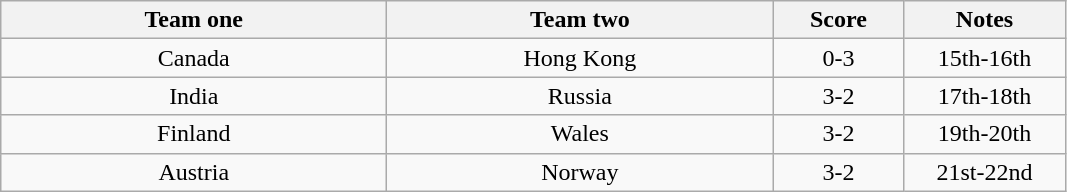<table class="wikitable" style="text-align: center">
<tr>
<th width=250>Team one</th>
<th width=250>Team two</th>
<th width=80>Score</th>
<th width=100>Notes</th>
</tr>
<tr>
<td> Canada</td>
<td> Hong Kong</td>
<td>0-3</td>
<td>15th-16th</td>
</tr>
<tr>
<td> India</td>
<td> Russia</td>
<td>3-2</td>
<td>17th-18th</td>
</tr>
<tr>
<td> Finland</td>
<td> Wales</td>
<td>3-2</td>
<td>19th-20th</td>
</tr>
<tr>
<td> Austria</td>
<td> Norway</td>
<td>3-2</td>
<td>21st-22nd</td>
</tr>
</table>
